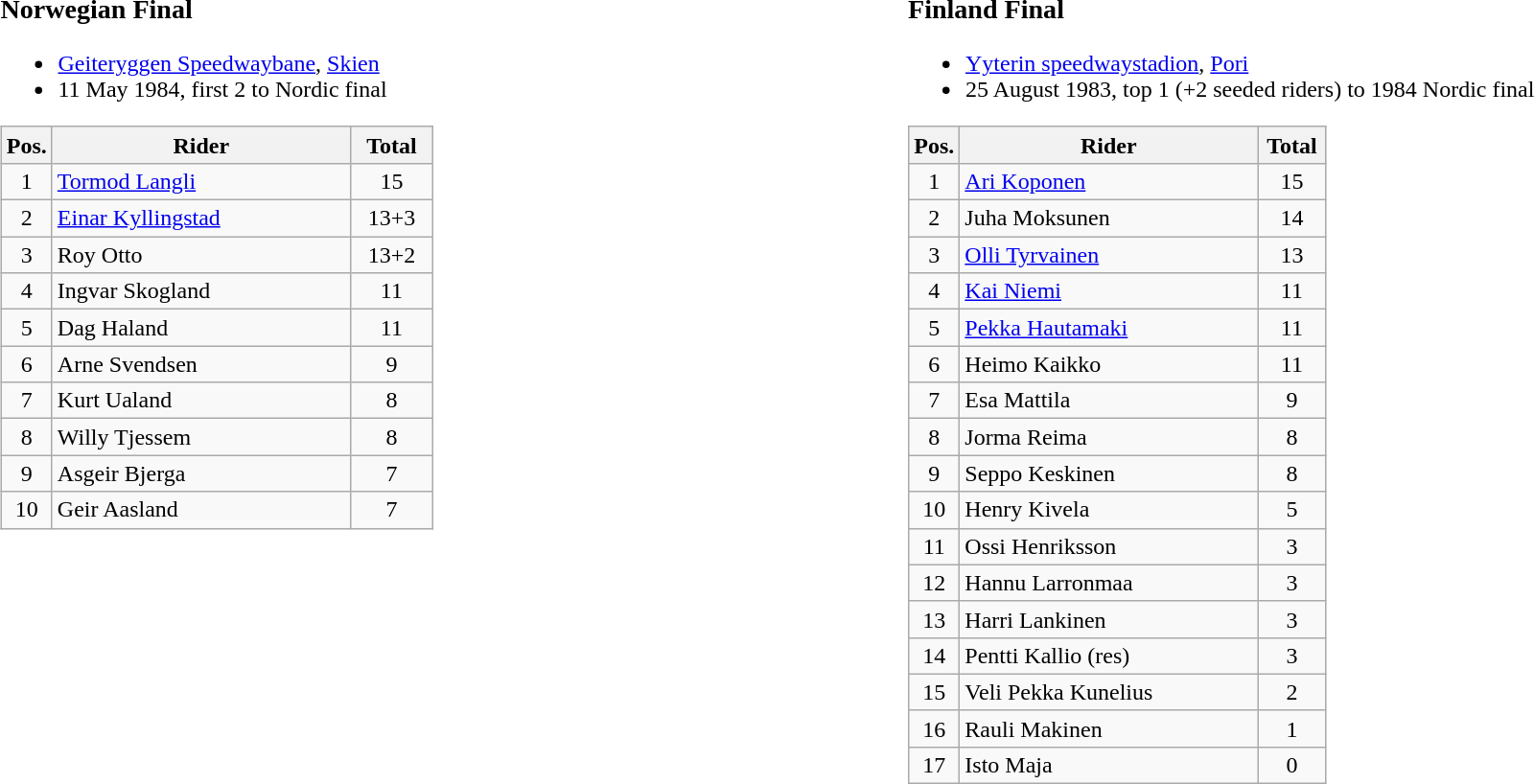<table width=100%>
<tr>
<td width=50% valign=top><br><h3>Norwegian Final</h3><ul><li> <a href='#'>Geiteryggen Speedwaybane</a>, <a href='#'>Skien</a></li><li>11 May 1984, first 2 to Nordic final</li></ul><table class=wikitable>
<tr>
<th width=25px>Pos.</th>
<th width=200px>Rider</th>
<th width=50px>Total</th>
</tr>
<tr align=center >
<td>1</td>
<td align=left><a href='#'>Tormod Langli</a></td>
<td>15</td>
</tr>
<tr align=center >
<td>2</td>
<td align=left><a href='#'>Einar Kyllingstad</a></td>
<td>13+3</td>
</tr>
<tr align=center>
<td>3</td>
<td align=left>Roy Otto</td>
<td>13+2</td>
</tr>
<tr align=center>
<td>4</td>
<td align=left>Ingvar Skogland</td>
<td>11</td>
</tr>
<tr align=center>
<td>5</td>
<td align=left>Dag Haland</td>
<td>11</td>
</tr>
<tr align=center>
<td>6</td>
<td align=left>Arne Svendsen</td>
<td>9</td>
</tr>
<tr align=center>
<td>7</td>
<td align=left>Kurt Ualand</td>
<td>8</td>
</tr>
<tr align=center>
<td>8</td>
<td align=left>Willy Tjessem</td>
<td>8</td>
</tr>
<tr align=center>
<td>9</td>
<td align=left>Asgeir Bjerga</td>
<td>7</td>
</tr>
<tr align=center>
<td>10</td>
<td align=left>Geir Aasland</td>
<td>7</td>
</tr>
</table>
</td>
<td width=50% valign=top><br><h3>Finland Final</h3><ul><li> <a href='#'>Yyterin speedwaystadion</a>, <a href='#'>Pori</a></li><li>25 August 1983, top 1 (+2 seeded riders) to 1984 Nordic final</li></ul><table class="wikitable" style="text-align:center;">
<tr>
<th width=25px>Pos.</th>
<th width=200px>Rider</th>
<th width=40px>Total</th>
</tr>
<tr>
<td>1</td>
<td align=left><a href='#'>Ari Koponen</a></td>
<td>15</td>
</tr>
<tr>
<td>2</td>
<td align=left>Juha Moksunen</td>
<td>14</td>
</tr>
<tr>
<td>3</td>
<td align=left><a href='#'>Olli Tyrvainen</a></td>
<td>13</td>
</tr>
<tr>
<td>4</td>
<td align=left><a href='#'>Kai Niemi</a></td>
<td>11</td>
</tr>
<tr>
<td>5</td>
<td align=left><a href='#'>Pekka Hautamaki</a></td>
<td>11</td>
</tr>
<tr>
<td>6</td>
<td align=left>Heimo Kaikko</td>
<td>11</td>
</tr>
<tr>
<td>7</td>
<td align=left>Esa Mattila</td>
<td>9</td>
</tr>
<tr>
<td>8</td>
<td align=left>Jorma Reima</td>
<td>8</td>
</tr>
<tr>
<td>9</td>
<td align=left>Seppo Keskinen</td>
<td>8</td>
</tr>
<tr>
<td>10</td>
<td align=left>Henry Kivela</td>
<td>5</td>
</tr>
<tr>
<td>11</td>
<td align=left>Ossi Henriksson</td>
<td>3</td>
</tr>
<tr>
<td>12</td>
<td align=left>Hannu Larronmaa</td>
<td>3</td>
</tr>
<tr>
<td>13</td>
<td align=left>Harri Lankinen</td>
<td>3</td>
</tr>
<tr>
<td>14</td>
<td align=left>Pentti Kallio (res)</td>
<td>3</td>
</tr>
<tr>
<td>15</td>
<td align=left>Veli Pekka Kunelius</td>
<td>2</td>
</tr>
<tr>
<td>16</td>
<td align=left>Rauli Makinen</td>
<td>1</td>
</tr>
<tr>
<td>17</td>
<td align=left>Isto Maja</td>
<td>0</td>
</tr>
</table>
</td>
</tr>
</table>
